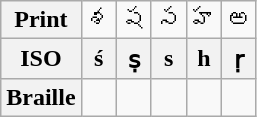<table class="wikitable Unicode" style="text-align:center;">
<tr>
<th>Print</th>
<td>శ</td>
<td>ష</td>
<td>స</td>
<td>హ</td>
<td>ఱ</td>
</tr>
<tr>
<th>ISO</th>
<th>ś</th>
<th>ṣ</th>
<th>s</th>
<th>h</th>
<th>ṛ</th>
</tr>
<tr>
<th>Braille</th>
<td></td>
<td></td>
<td></td>
<td></td>
<td></td>
</tr>
</table>
